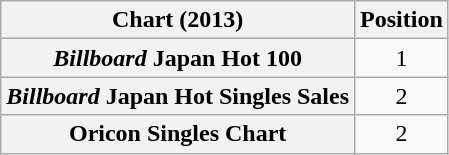<table class="wikitable sortable plainrowheaders">
<tr>
<th>Chart (2013)</th>
<th>Position</th>
</tr>
<tr>
<th scope="row"><em>Billboard</em> Japan Hot 100</th>
<td align=center>1</td>
</tr>
<tr>
<th scope="row"><em>Billboard</em> Japan Hot Singles Sales</th>
<td align=center>2</td>
</tr>
<tr>
<th scope="row">Oricon Singles Chart</th>
<td align="center">2</td>
</tr>
</table>
